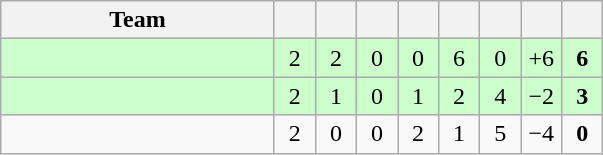<table class="wikitable" style="text-align:center;">
<tr>
<th width=175>Team</th>
<th width=20></th>
<th width=20></th>
<th width=20></th>
<th width=20></th>
<th width=20></th>
<th width=20></th>
<th width=20></th>
<th width=20></th>
</tr>
<tr style="background:#ccffcc;">
<td align=left></td>
<td>2</td>
<td>2</td>
<td>0</td>
<td>0</td>
<td>6</td>
<td>0</td>
<td>+6</td>
<td><strong>6</strong></td>
</tr>
<tr style="background:#ccffcc;">
<td align=left></td>
<td>2</td>
<td>1</td>
<td>0</td>
<td>1</td>
<td>2</td>
<td>4</td>
<td>−2</td>
<td><strong>3</strong></td>
</tr>
<tr>
<td align=left></td>
<td>2</td>
<td>0</td>
<td>0</td>
<td>2</td>
<td>1</td>
<td>5</td>
<td>−4</td>
<td><strong>0</strong></td>
</tr>
</table>
